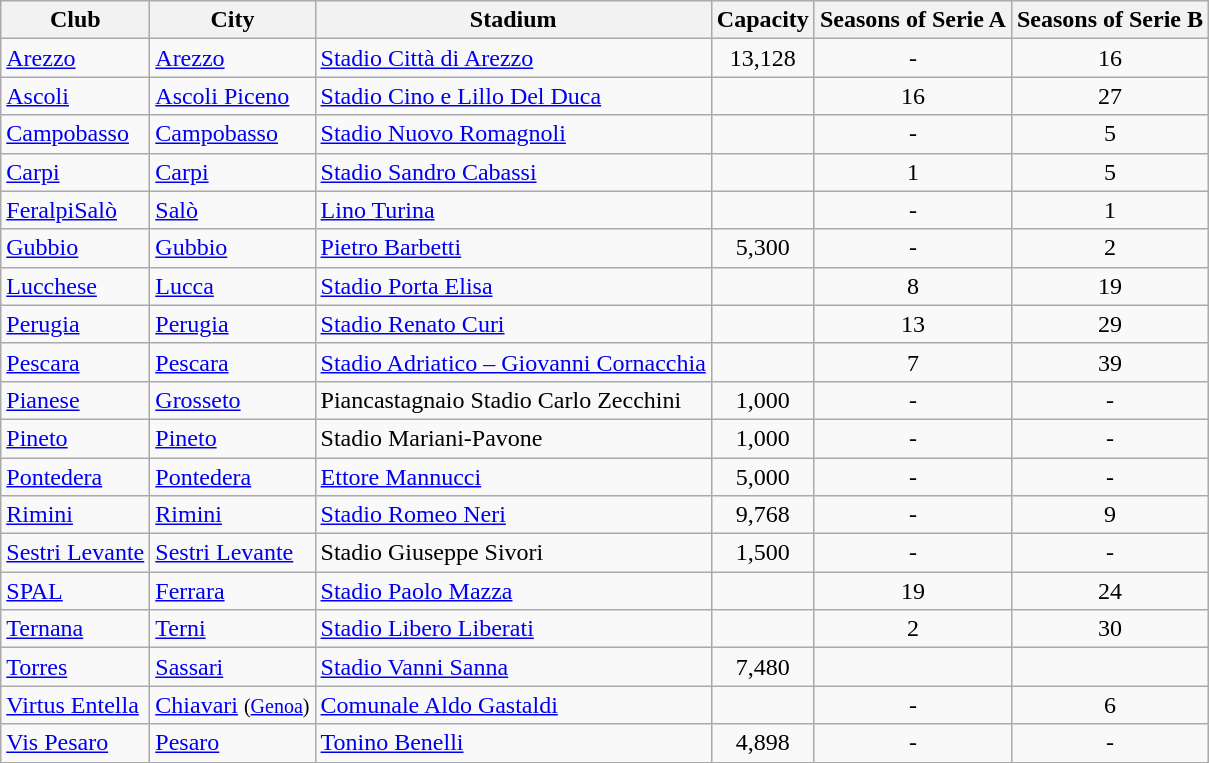<table class="wikitable sortable">
<tr>
<th>Club</th>
<th>City</th>
<th>Stadium</th>
<th>Capacity</th>
<th>Seasons of Serie A</th>
<th>Seasons of Serie B</th>
</tr>
<tr>
<td><a href='#'>Arezzo</a></td>
<td><a href='#'>Arezzo</a></td>
<td><a href='#'>Stadio Città di Arezzo</a></td>
<td style="text-align:center;">13,128</td>
<td style="text-align:center;">-</td>
<td style="text-align:center;">16</td>
</tr>
<tr>
<td><a href='#'>Ascoli</a></td>
<td><a href='#'>Ascoli Piceno</a></td>
<td><a href='#'>Stadio Cino e Lillo Del Duca</a></td>
<td style="text-align:center;"></td>
<td style="text-align:center;">16</td>
<td style="text-align:center;">27</td>
</tr>
<tr>
<td><a href='#'>Campobasso</a></td>
<td><a href='#'>Campobasso</a></td>
<td><a href='#'>Stadio Nuovo Romagnoli</a></td>
<td style="text-align:center;"></td>
<td style="text-align:center;">-</td>
<td style="text-align:center;">5</td>
</tr>
<tr>
<td><a href='#'>Carpi</a></td>
<td><a href='#'>Carpi</a></td>
<td><a href='#'>Stadio Sandro Cabassi</a></td>
<td style="text-align:center;"></td>
<td style="text-align:center;">1</td>
<td style="text-align:center;">5</td>
</tr>
<tr>
<td><a href='#'>FeralpiSalò</a></td>
<td><a href='#'>Salò</a></td>
<td><a href='#'>Lino Turina</a></td>
<td style="text-align:center;"></td>
<td style="text-align:center;">-</td>
<td style="text-align:center;">1</td>
</tr>
<tr>
<td><a href='#'>Gubbio</a></td>
<td><a href='#'>Gubbio</a></td>
<td><a href='#'>Pietro Barbetti</a></td>
<td style="text-align:center;">5,300</td>
<td style="text-align:center;">-</td>
<td style="text-align:center;">2</td>
</tr>
<tr>
<td><a href='#'>Lucchese</a></td>
<td><a href='#'>Lucca</a></td>
<td><a href='#'>Stadio Porta Elisa</a></td>
<td style="text-align:center;"></td>
<td style="text-align:center;">8</td>
<td style="text-align:center;">19</td>
</tr>
<tr>
<td><a href='#'>Perugia</a></td>
<td><a href='#'>Perugia</a></td>
<td><a href='#'>Stadio Renato Curi</a></td>
<td style="text-align:center;"></td>
<td style="text-align:center;">13</td>
<td style="text-align:center;">29</td>
</tr>
<tr>
<td><a href='#'>Pescara</a></td>
<td><a href='#'>Pescara</a></td>
<td><a href='#'>Stadio Adriatico – Giovanni Cornacchia</a></td>
<td style="text-align:center;"></td>
<td style="text-align:center;">7</td>
<td style="text-align:center;">39</td>
</tr>
<tr>
<td><a href='#'>Pianese</a></td>
<td><a href='#'>Grosseto</a></td>
<td>Piancastagnaio Stadio Carlo Zecchini</td>
<td style="text-align:center;">1,000</td>
<td style="text-align:center;">-</td>
<td style="text-align:center;">-</td>
</tr>
<tr>
<td><a href='#'>Pineto</a></td>
<td><a href='#'>Pineto</a></td>
<td>Stadio Mariani-Pavone</td>
<td style="text-align:center;">1,000</td>
<td style="text-align:center;">-</td>
<td style="text-align:center;">-</td>
</tr>
<tr>
<td><a href='#'>Pontedera</a></td>
<td><a href='#'>Pontedera</a></td>
<td><a href='#'>Ettore Mannucci</a></td>
<td style="text-align:center;">5,000</td>
<td style="text-align:center;">-</td>
<td style="text-align:center;">-</td>
</tr>
<tr>
<td><a href='#'>Rimini</a></td>
<td><a href='#'>Rimini</a></td>
<td><a href='#'>Stadio Romeo Neri</a></td>
<td style="text-align:center;">9,768</td>
<td style="text-align:center;">-</td>
<td style="text-align:center;">9</td>
</tr>
<tr>
<td><a href='#'>Sestri Levante</a></td>
<td><a href='#'>Sestri Levante</a></td>
<td>Stadio Giuseppe Sivori</td>
<td style="text-align:center;">1,500</td>
<td style="text-align:center;">-</td>
<td style="text-align:center;">-</td>
</tr>
<tr>
<td><a href='#'>SPAL</a></td>
<td><a href='#'>Ferrara</a></td>
<td><a href='#'>Stadio Paolo Mazza</a></td>
<td style="text-align:center;"></td>
<td style="text-align:center;">19</td>
<td style="text-align:center;">24</td>
</tr>
<tr>
<td><a href='#'>Ternana</a></td>
<td><a href='#'>Terni</a></td>
<td><a href='#'>Stadio Libero Liberati</a></td>
<td style="text-align:center;"></td>
<td style="text-align:center;">2</td>
<td style="text-align:center;">30</td>
</tr>
<tr>
<td><a href='#'>Torres</a></td>
<td><a href='#'>Sassari</a></td>
<td><a href='#'>Stadio Vanni Sanna</a></td>
<td style="text-align:center;">7,480</td>
<td style="text-align:center;"></td>
<td style="text-align:center;"></td>
</tr>
<tr>
<td><a href='#'>Virtus Entella</a></td>
<td><a href='#'>Chiavari</a> <small>(<a href='#'>Genoa</a>)</small></td>
<td><a href='#'>Comunale Aldo Gastaldi</a></td>
<td style="text-align:center;"></td>
<td style="text-align:center;">-</td>
<td style="text-align:center;">6</td>
</tr>
<tr>
<td><a href='#'>Vis Pesaro</a></td>
<td><a href='#'>Pesaro</a></td>
<td><a href='#'>Tonino Benelli</a></td>
<td style="text-align:center;">4,898</td>
<td style="text-align:center;">-</td>
<td style="text-align:center;">-</td>
</tr>
</table>
